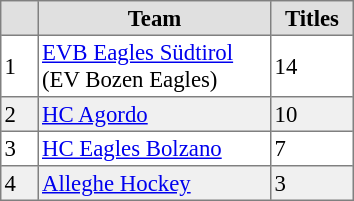<table cellpadding="2" cellspacing="0" border="1" style="font-size: 95%; text-align: left; border: gray solid 1px; border-collapse: collapse;">
<tr bgcolor="#e0e0e0" align="center">
<th scope="col" width=20></th>
<th scope="col" width=150>Team</th>
<th scope="col" width=50>Titles</th>
</tr>
<tr>
<td>1</td>
<td><a href='#'>EVB Eagles Südtirol</a> (EV Bozen Eagles)</td>
<td>14</td>
</tr>
<tr bgcolor="#f0f0f0">
<td>2</td>
<td><a href='#'>HC Agordo</a></td>
<td>10</td>
</tr>
<tr>
<td>3</td>
<td><a href='#'>HC Eagles Bolzano</a></td>
<td>7</td>
</tr>
<tr bgcolor="#f0f0f0">
<td>4</td>
<td><a href='#'>Alleghe Hockey</a></td>
<td>3</td>
</tr>
</table>
